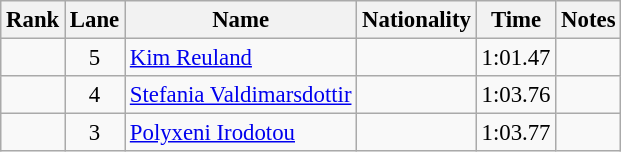<table class="wikitable sortable" style="text-align:center; font-size:95%">
<tr>
<th>Rank</th>
<th>Lane</th>
<th>Name</th>
<th>Nationality</th>
<th>Time</th>
<th>Notes</th>
</tr>
<tr>
<td></td>
<td>5</td>
<td align=left><a href='#'>Kim Reuland</a></td>
<td align=left></td>
<td>1:01.47</td>
<td></td>
</tr>
<tr>
<td></td>
<td>4</td>
<td align=left><a href='#'>Stefania Valdimarsdottir</a></td>
<td align=left></td>
<td>1:03.76</td>
<td></td>
</tr>
<tr>
<td></td>
<td>3</td>
<td align=left><a href='#'>Polyxeni Irodotou</a></td>
<td align=left></td>
<td>1:03.77</td>
<td></td>
</tr>
</table>
